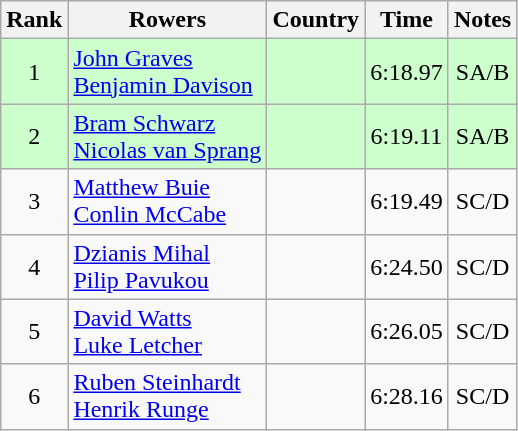<table class="wikitable" style="text-align:center">
<tr>
<th>Rank</th>
<th>Rowers</th>
<th>Country</th>
<th>Time</th>
<th>Notes</th>
</tr>
<tr bgcolor=ccffcc>
<td>1</td>
<td align="left"><a href='#'>John Graves</a><br><a href='#'>Benjamin Davison</a></td>
<td align="left"></td>
<td>6:18.97</td>
<td>SA/B</td>
</tr>
<tr bgcolor=ccffcc>
<td>2</td>
<td align="left"><a href='#'>Bram Schwarz</a><br><a href='#'>Nicolas van Sprang</a></td>
<td align="left"></td>
<td>6:19.11</td>
<td>SA/B</td>
</tr>
<tr>
<td>3</td>
<td align="left"><a href='#'>Matthew Buie</a><br><a href='#'>Conlin McCabe</a></td>
<td align="left"></td>
<td>6:19.49</td>
<td>SC/D</td>
</tr>
<tr>
<td>4</td>
<td align="left"><a href='#'>Dzianis Mihal</a><br><a href='#'>Pilip Pavukou</a></td>
<td align="left"></td>
<td>6:24.50</td>
<td>SC/D</td>
</tr>
<tr>
<td>5</td>
<td align="left"><a href='#'>David Watts</a><br><a href='#'>Luke Letcher</a></td>
<td align="left"></td>
<td>6:26.05</td>
<td>SC/D</td>
</tr>
<tr>
<td>6</td>
<td align="left"><a href='#'>Ruben Steinhardt</a><br><a href='#'>Henrik Runge</a></td>
<td align="left"></td>
<td>6:28.16</td>
<td>SC/D</td>
</tr>
</table>
